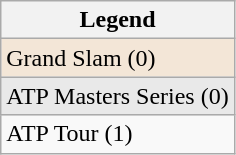<table class="wikitable sortable mw-collapsible mw-collapsed">
<tr>
<th>Legend</th>
</tr>
<tr style="background:#f3e6d7;">
<td>Grand Slam (0)</td>
</tr>
<tr style="background:#e9e9e9;">
<td>ATP Masters Series (0)</td>
</tr>
<tr>
<td>ATP Tour (1)</td>
</tr>
</table>
